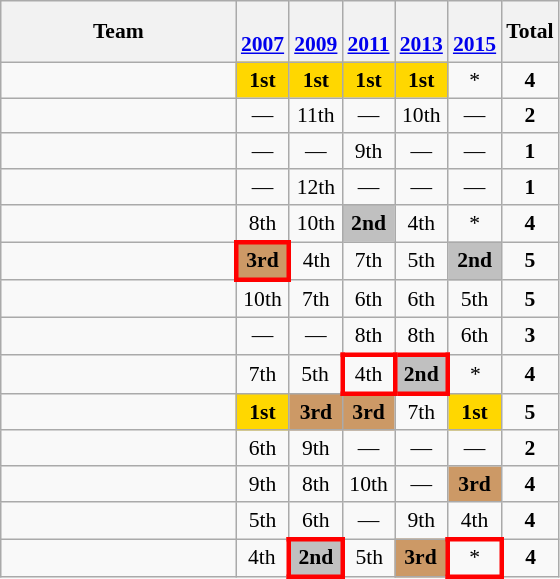<table class="wikitable" style="text-align:center; font-size:90%">
<tr>
<th width=150>Team</th>
<th><br><a href='#'>2007</a></th>
<th><br><a href='#'>2009</a></th>
<th><br><a href='#'>2011</a></th>
<th><br><a href='#'>2013</a></th>
<th><br><a href='#'>2015</a></th>
<th>Total</th>
</tr>
<tr>
<td align=left></td>
<td bgcolor=Gold><strong>1st</strong></td>
<td bgcolor=Gold><strong>1st</strong></td>
<td bgcolor=Gold><strong>1st</strong></td>
<td bgcolor=Gold><strong>1st</strong></td>
<td>*</td>
<td><strong>4</strong></td>
</tr>
<tr>
<td align=left></td>
<td>—</td>
<td>11th</td>
<td>—</td>
<td>10th</td>
<td>—</td>
<td><strong>2</strong></td>
</tr>
<tr>
<td align=left></td>
<td>—</td>
<td>—</td>
<td>9th</td>
<td>—</td>
<td>—</td>
<td><strong>1</strong></td>
</tr>
<tr>
<td align=left></td>
<td>—</td>
<td>12th</td>
<td>—</td>
<td>—</td>
<td>—</td>
<td><strong>1</strong></td>
</tr>
<tr>
<td align=left></td>
<td>8th</td>
<td>10th</td>
<td bgcolor=Silver><strong>2nd</strong></td>
<td>4th</td>
<td>*</td>
<td><strong>4</strong></td>
</tr>
<tr>
<td align=left></td>
<td style="border: 3px solid red" bgcolor=#cc9966><strong>3rd</strong></td>
<td>4th</td>
<td>7th</td>
<td>5th</td>
<td bgcolor=Silver><strong>2nd</strong></td>
<td><strong>5</strong></td>
</tr>
<tr>
<td align=left></td>
<td>10th</td>
<td>7th</td>
<td>6th</td>
<td>6th</td>
<td>5th</td>
<td><strong>5</strong></td>
</tr>
<tr>
<td align=left></td>
<td>—</td>
<td>—</td>
<td>8th</td>
<td>8th</td>
<td>6th</td>
<td><strong>3</strong></td>
</tr>
<tr>
<td align=left></td>
<td>7th</td>
<td>5th</td>
<td style="border: 3px solid red">4th</td>
<td style="border: 3px solid red" bgcolor=Silver><strong>2nd</strong></td>
<td>*</td>
<td><strong>4</strong></td>
</tr>
<tr>
<td align=left></td>
<td bgcolor=Gold><strong>1st</strong></td>
<td bgcolor=#cc9966><strong>3rd</strong></td>
<td bgcolor=#cc9966><strong>3rd</strong></td>
<td>7th</td>
<td bgcolor=Gold><strong>1st</strong></td>
<td><strong>5</strong></td>
</tr>
<tr>
<td align=left></td>
<td>6th</td>
<td>9th</td>
<td>—</td>
<td>—</td>
<td>—</td>
<td><strong>2</strong></td>
</tr>
<tr>
<td align=left></td>
<td>9th</td>
<td>8th</td>
<td>10th</td>
<td>—</td>
<td bgcolor=#cc9966><strong>3rd</strong></td>
<td><strong>4</strong></td>
</tr>
<tr>
<td align=left></td>
<td>5th</td>
<td>6th</td>
<td>—</td>
<td>9th</td>
<td>4th</td>
<td><strong>4</strong></td>
</tr>
<tr>
<td align=left></td>
<td>4th</td>
<td style="border: 3px solid red" bgcolor=Silver><strong>2nd</strong></td>
<td>5th</td>
<td bgcolor=#cc9966><strong>3rd</strong></td>
<td style="border: 3px solid red">*</td>
<td><strong>4</strong></td>
</tr>
</table>
